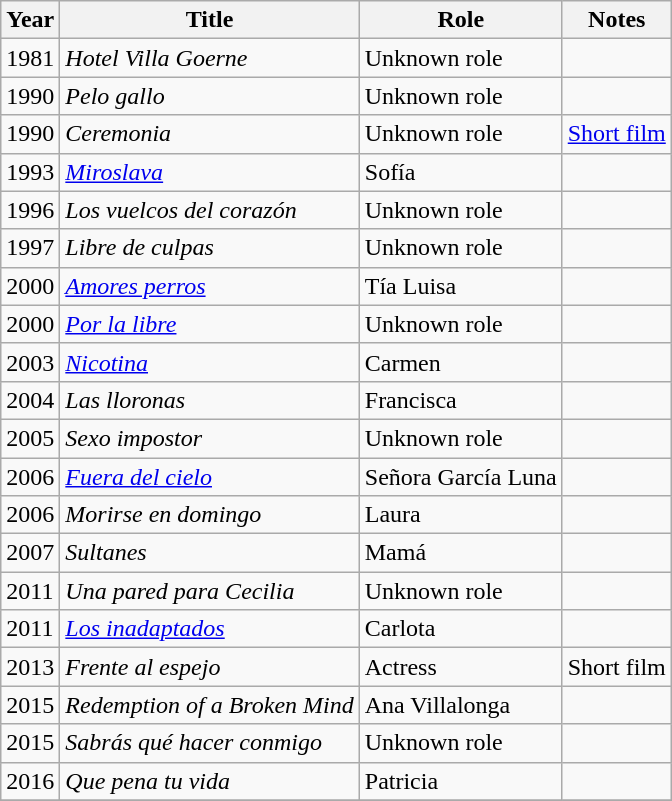<table class="wikitable sortable">
<tr>
<th>Year</th>
<th>Title</th>
<th>Role</th>
<th>Notes</th>
</tr>
<tr>
<td>1981</td>
<td><em>Hotel Villa Goerne</em></td>
<td>Unknown role</td>
<td></td>
</tr>
<tr>
<td>1990</td>
<td><em>Pelo gallo</em></td>
<td>Unknown role</td>
<td></td>
</tr>
<tr>
<td>1990</td>
<td><em>Ceremonia</em></td>
<td>Unknown role</td>
<td><a href='#'>Short film</a></td>
</tr>
<tr>
<td>1993</td>
<td><em><a href='#'>Miroslava</a></em></td>
<td>Sofía</td>
<td></td>
</tr>
<tr>
<td>1996</td>
<td><em>Los vuelcos del corazón</em></td>
<td>Unknown role</td>
<td></td>
</tr>
<tr>
<td>1997</td>
<td><em>Libre de culpas</em></td>
<td>Unknown role</td>
<td></td>
</tr>
<tr>
<td>2000</td>
<td><em><a href='#'>Amores perros</a></em></td>
<td>Tía Luisa</td>
<td></td>
</tr>
<tr>
<td>2000</td>
<td><em><a href='#'>Por la libre</a></em></td>
<td>Unknown role</td>
<td></td>
</tr>
<tr>
<td>2003</td>
<td><em><a href='#'>Nicotina</a></em></td>
<td>Carmen</td>
<td></td>
</tr>
<tr>
<td>2004</td>
<td><em>Las lloronas</em></td>
<td>Francisca</td>
<td></td>
</tr>
<tr>
<td>2005</td>
<td><em>Sexo impostor</em></td>
<td>Unknown role</td>
<td></td>
</tr>
<tr>
<td>2006</td>
<td><em><a href='#'>Fuera del cielo</a></em></td>
<td>Señora García Luna</td>
<td></td>
</tr>
<tr>
<td>2006</td>
<td><em>Morirse en domingo</em></td>
<td>Laura</td>
<td></td>
</tr>
<tr>
<td>2007</td>
<td><em>Sultanes</em></td>
<td>Mamá</td>
<td></td>
</tr>
<tr>
<td>2011</td>
<td><em>Una pared para Cecilia</em></td>
<td>Unknown role</td>
<td></td>
</tr>
<tr>
<td>2011</td>
<td><em><a href='#'>Los inadaptados</a></em></td>
<td>Carlota</td>
<td></td>
</tr>
<tr>
<td>2013</td>
<td><em>Frente al espejo</em></td>
<td>Actress</td>
<td>Short film</td>
</tr>
<tr>
<td>2015</td>
<td><em>Redemption of a Broken Mind </em></td>
<td>Ana Villalonga</td>
<td></td>
</tr>
<tr>
<td>2015</td>
<td><em>Sabrás qué hacer conmigo</em></td>
<td>Unknown role</td>
<td></td>
</tr>
<tr>
<td>2016</td>
<td><em>Que pena tu vida </em></td>
<td>Patricia</td>
<td></td>
</tr>
<tr>
</tr>
</table>
